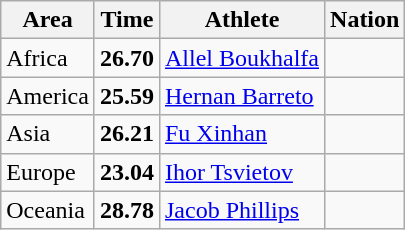<table class="wikitable">
<tr>
<th>Area</th>
<th>Time</th>
<th>Athlete</th>
<th>Nation</th>
</tr>
<tr>
<td>Africa</td>
<td><strong>26.70</strong></td>
<td><a href='#'>Allel Boukhalfa</a></td>
<td></td>
</tr>
<tr>
<td>America</td>
<td><strong>25.59</strong></td>
<td><a href='#'>Hernan Barreto</a></td>
<td></td>
</tr>
<tr>
<td>Asia</td>
<td><strong>26.21</strong></td>
<td><a href='#'>Fu Xinhan</a></td>
<td></td>
</tr>
<tr>
<td>Europe</td>
<td><strong>23.04</strong> </td>
<td><a href='#'>Ihor Tsvietov</a></td>
<td></td>
</tr>
<tr>
<td>Oceania</td>
<td><strong>28.78</strong></td>
<td><a href='#'>Jacob Phillips</a></td>
<td></td>
</tr>
</table>
